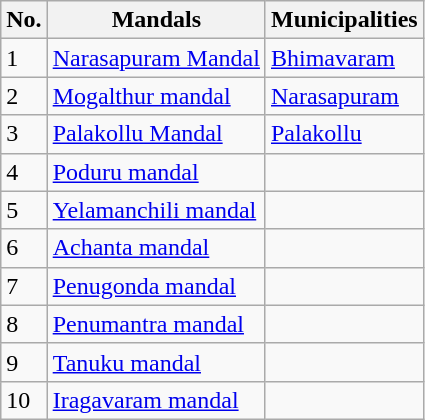<table class="wikitable">
<tr>
<th>No.</th>
<th>Mandals</th>
<th>Municipalities</th>
</tr>
<tr>
<td>1</td>
<td><a href='#'>Narasapuram Mandal</a></td>
<td><a href='#'>Bhimavaram</a></td>
</tr>
<tr>
<td>2</td>
<td><a href='#'>Mogalthur mandal</a></td>
<td><a href='#'>Narasapuram</a></td>
</tr>
<tr>
<td>3</td>
<td><a href='#'>Palakollu Mandal</a></td>
<td><a href='#'>Palakollu</a></td>
</tr>
<tr>
<td>4</td>
<td><a href='#'>Poduru mandal</a></td>
<td></td>
</tr>
<tr>
<td>5</td>
<td><a href='#'>Yelamanchili mandal</a></td>
<td></td>
</tr>
<tr>
<td>6</td>
<td><a href='#'>Achanta mandal</a></td>
<td></td>
</tr>
<tr>
<td>7</td>
<td><a href='#'>Penugonda mandal</a></td>
<td></td>
</tr>
<tr>
<td>8</td>
<td><a href='#'>Penumantra mandal</a></td>
<td></td>
</tr>
<tr>
<td>9</td>
<td><a href='#'>Tanuku mandal</a></td>
<td></td>
</tr>
<tr>
<td>10</td>
<td><a href='#'>Iragavaram mandal</a></td>
<td></td>
</tr>
</table>
